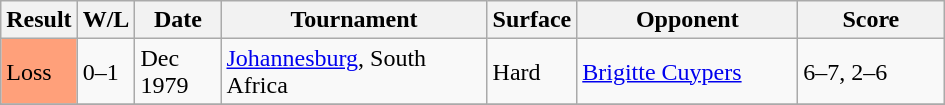<table class="sortable wikitable">
<tr>
<th style="width:40px">Result</th>
<th style="width:30px" class="unsortable">W/L</th>
<th style="width:50px">Date</th>
<th style="width:170px">Tournament</th>
<th style="width:50px">Surface</th>
<th style="width:140px">Opponent</th>
<th style="width:90px" class="unsortable">Score</th>
</tr>
<tr>
<td style="background:#ffa07a;">Loss</td>
<td>0–1</td>
<td>Dec 1979</td>
<td><a href='#'>Johannesburg</a>, South Africa</td>
<td>Hard</td>
<td> <a href='#'>Brigitte Cuypers</a></td>
<td>6–7, 2–6</td>
</tr>
<tr>
</tr>
</table>
